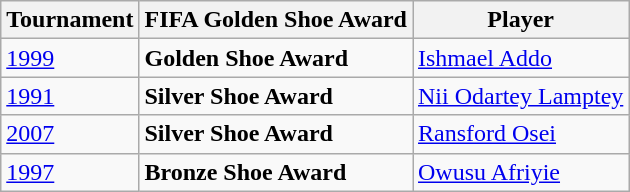<table class="wikitable">
<tr>
<th>Tournament</th>
<th>FIFA Golden Shoe Award</th>
<th>Player</th>
</tr>
<tr>
<td> <a href='#'>1999</a></td>
<td><strong>Golden Shoe Award</strong></td>
<td align=left> <a href='#'>Ishmael Addo</a></td>
</tr>
<tr>
<td> <a href='#'>1991</a></td>
<td><strong>Silver Shoe Award</strong></td>
<td align=left> <a href='#'>Nii Odartey Lamptey</a></td>
</tr>
<tr>
<td> <a href='#'>2007</a></td>
<td><strong>Silver Shoe Award</strong></td>
<td align=left> <a href='#'>Ransford Osei</a></td>
</tr>
<tr>
<td> <a href='#'>1997</a></td>
<td><strong>Bronze Shoe Award</strong></td>
<td align=left> <a href='#'>Owusu Afriyie</a></td>
</tr>
</table>
